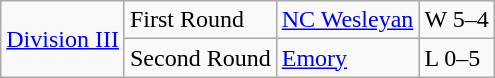<table class="wikitable">
<tr>
<td rowspan="5"><a href='#'>Division III</a></td>
<td>First Round</td>
<td><a href='#'>NC Wesleyan</a></td>
<td>W 5–4</td>
</tr>
<tr>
<td>Second Round</td>
<td><a href='#'>Emory</a></td>
<td>L 0–5</td>
</tr>
</table>
